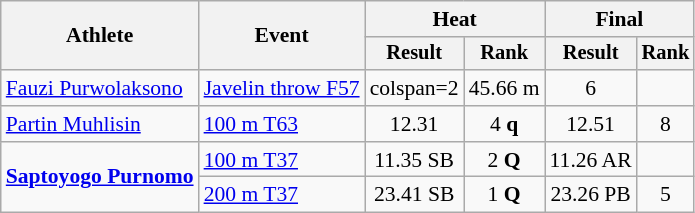<table class="wikitable" style="font-size:90%">
<tr>
<th rowspan="2">Athlete</th>
<th rowspan="2">Event</th>
<th colspan="2">Heat</th>
<th colspan="2">Final</th>
</tr>
<tr style="font-size:95%">
<th>Result</th>
<th>Rank</th>
<th>Result</th>
<th>Rank</th>
</tr>
<tr align=center>
<td align=left><a href='#'>Fauzi Purwolaksono</a></td>
<td align=left><a href='#'>Javelin throw F57</a></td>
<td>colspan=2 </td>
<td>45.66 m</td>
<td>6</td>
</tr>
<tr align=center>
<td align=left><a href='#'>Partin Muhlisin</a></td>
<td align=left><a href='#'>100 m T63</a></td>
<td>12.31</td>
<td>4 <strong>q</strong></td>
<td>12.51</td>
<td>8</td>
</tr>
<tr align=center>
<td align=left rowspan=2><strong><a href='#'>Saptoyogo Purnomo</a></strong></td>
<td align=left><a href='#'>100 m T37</a></td>
<td>11.35 SB</td>
<td>2 <strong>Q</strong></td>
<td>11.26 AR</td>
<td></td>
</tr>
<tr align=center>
<td align=left><a href='#'>200 m T37</a></td>
<td>23.41 SB</td>
<td>1 <strong>Q</strong></td>
<td>23.26	PB</td>
<td>5</td>
</tr>
</table>
